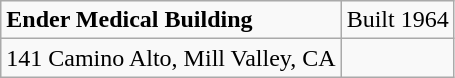<table class="wikitable" style="text-align:left">
<tr>
<td><strong>Ender Medical Building</strong></td>
<td>Built 1964</td>
</tr>
<tr>
<td>141 Camino Alto, Mill Valley, CA</td>
<td></td>
</tr>
</table>
